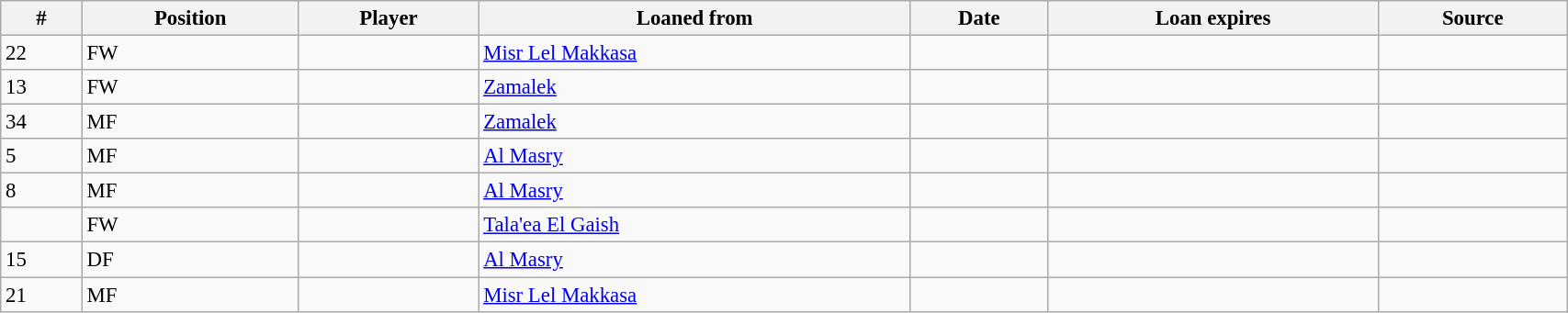<table class="wikitable sortable" style="width:90%; text-align:center; font-size:95%; text-align:left">
<tr>
<th>#</th>
<th>Position</th>
<th>Player</th>
<th>Loaned from</th>
<th>Date</th>
<th>Loan expires</th>
<th>Source</th>
</tr>
<tr>
<td>22</td>
<td>FW</td>
<td></td>
<td> <a href='#'>Misr Lel Makkasa</a></td>
<td></td>
<td></td>
<td></td>
</tr>
<tr>
<td>13</td>
<td>FW</td>
<td></td>
<td> <a href='#'>Zamalek</a></td>
<td></td>
<td></td>
<td></td>
</tr>
<tr>
<td>34</td>
<td>MF</td>
<td></td>
<td> <a href='#'>Zamalek</a></td>
<td></td>
<td></td>
<td></td>
</tr>
<tr>
<td>5</td>
<td>MF</td>
<td></td>
<td> <a href='#'>Al Masry</a></td>
<td></td>
<td></td>
<td></td>
</tr>
<tr>
<td>8</td>
<td>MF</td>
<td></td>
<td> <a href='#'>Al Masry</a></td>
<td></td>
<td></td>
<td></td>
</tr>
<tr>
<td></td>
<td>FW</td>
<td></td>
<td> <a href='#'>Tala'ea El Gaish</a></td>
<td></td>
<td></td>
<td></td>
</tr>
<tr>
<td>15</td>
<td>DF</td>
<td></td>
<td> <a href='#'>Al Masry</a></td>
<td></td>
<td></td>
<td></td>
</tr>
<tr>
<td>21</td>
<td>MF</td>
<td></td>
<td> <a href='#'>Misr Lel Makkasa</a></td>
<td></td>
<td></td>
<td></td>
</tr>
</table>
